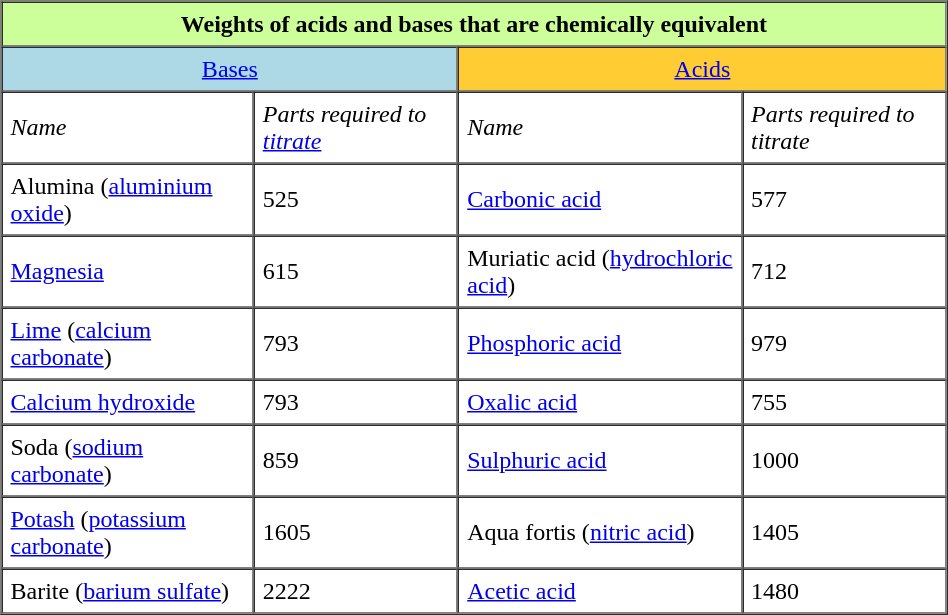<table width="50%" cellpadding="5" cellspacing="0" border="1">
<tr>
<td bgcolor="#ccff99" border="0" colspan="4" align="center"><strong>Weights of acids and bases that are chemically equivalent</strong></td>
</tr>
<tr>
<td bgcolor="lightblue" colspan="2" align="center"><a href='#'>Bases</a></td>
<td bgcolor="#ffcc33" colspan="2" align="center"><a href='#'>Acids</a></td>
</tr>
<tr>
<td><em>Name</em></td>
<td><em>Parts required to <a href='#'>titrate</a></em></td>
<td><em>Name</em></td>
<td><em>Parts required to titrate</em></td>
</tr>
<tr>
<td>Alumina (<a href='#'>aluminium oxide</a>)</td>
<td>525</td>
<td><a href='#'>Carbonic acid</a></td>
<td>577</td>
</tr>
<tr>
<td><a href='#'>Magnesia</a></td>
<td>615</td>
<td>Muriatic acid (<a href='#'>hydrochloric acid</a>)</td>
<td>712</td>
</tr>
<tr>
<td><a href='#'>Lime</a> (<a href='#'>calcium carbonate</a>)</td>
<td>793</td>
<td><a href='#'>Phosphoric acid</a></td>
<td>979</td>
</tr>
<tr>
<td><a href='#'>Calcium hydroxide</a></td>
<td>793</td>
<td><a href='#'>Oxalic acid</a></td>
<td>755</td>
</tr>
<tr>
<td>Soda (<a href='#'>sodium carbonate</a>)</td>
<td>859</td>
<td><a href='#'>Sulphuric acid</a></td>
<td>1000</td>
</tr>
<tr>
<td><a href='#'>Potash</a> (<a href='#'>potassium carbonate</a>)</td>
<td>1605</td>
<td>Aqua fortis (<a href='#'>nitric acid</a>)</td>
<td>1405</td>
</tr>
<tr>
<td>Barite (<a href='#'>barium sulfate</a>)</td>
<td>2222</td>
<td><a href='#'>Acetic acid</a></td>
<td>1480</td>
</tr>
<tr>
</tr>
</table>
